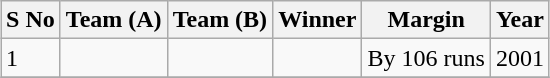<table class="wikitable" style="margin: 1em auto 1em auto">
<tr>
<th>S No</th>
<th>Team (A)</th>
<th>Team (B)</th>
<th>Winner</th>
<th>Margin</th>
<th>Year</th>
</tr>
<tr>
<td>1</td>
<td></td>
<td></td>
<td></td>
<td>By 106 runs</td>
<td>2001</td>
</tr>
<tr>
</tr>
</table>
